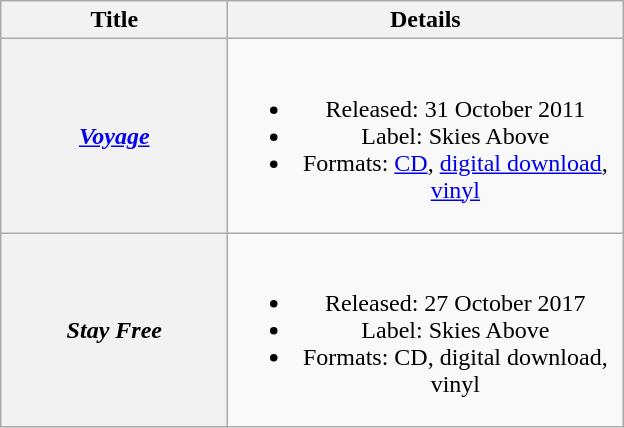<table class="wikitable plainrowheaders" style="text-align:center;">
<tr>
<th scope="col" style="width:9em;">Title</th>
<th scope="col" style="width:16em;">Details</th>
</tr>
<tr>
<th scope="row"><em><a href='#'>Voyage</a></em></th>
<td><br><ul><li>Released: 31 October 2011</li><li>Label: Skies Above</li><li>Formats: <a href='#'>CD</a>, <a href='#'>digital download</a>, <a href='#'>vinyl</a></li></ul></td>
</tr>
<tr>
<th scope="row"><em>Stay Free</em></th>
<td><br><ul><li>Released: 27 October 2017</li><li>Label: Skies Above</li><li>Formats: CD, digital download, vinyl</li></ul></td>
</tr>
</table>
